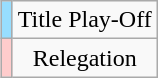<table class="wikitable" style="text-align:center;margin-left:1em;float:right">
<tr>
<td bgcolor=#97DEFF></td>
<td>Title Play-Off</td>
</tr>
<tr>
<td bgcolor=#FFCCCC></td>
<td>Relegation</td>
</tr>
</table>
